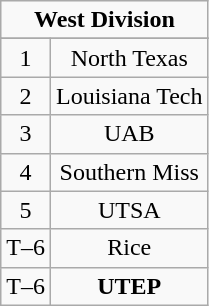<table class="wikitable">
<tr align="center">
<td align="center" Colspan="2"><strong>West Division</strong></td>
</tr>
<tr align="center">
</tr>
<tr align="center">
<td>1</td>
<td>North Texas</td>
</tr>
<tr align="center">
<td>2</td>
<td>Louisiana Tech</td>
</tr>
<tr align="center">
<td>3</td>
<td>UAB</td>
</tr>
<tr align="center">
<td>4</td>
<td>Southern Miss</td>
</tr>
<tr align="center">
<td>5</td>
<td>UTSA</td>
</tr>
<tr align="center">
<td>T–6</td>
<td>Rice</td>
</tr>
<tr align="center">
<td>T–6</td>
<td><strong>UTEP</strong></td>
</tr>
</table>
